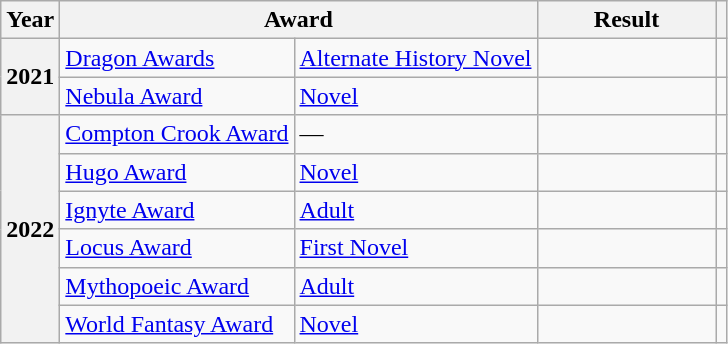<table class="wikitable sortable">
<tr>
<th scope="col">Year</th>
<th colspan="2" scope="col" style="min-width: 10em">Award</th>
<th scope="col" style="min-width: 7em">Result</th>
<th class="unsortable" scope="col"></th>
</tr>
<tr>
<th rowspan="2">2021</th>
<td><a href='#'>Dragon Awards</a></td>
<td><a href='#'>Alternate History Novel</a></td>
<td></td>
<td style="text-align: center"></td>
</tr>
<tr>
<td><a href='#'>Nebula Award</a></td>
<td><a href='#'>Novel</a></td>
<td></td>
<td style="text-align: center"></td>
</tr>
<tr>
<th rowspan="6" scope="row" style="font-weight: normal"><strong>2022</strong></th>
<td><a href='#'>Compton Crook Award</a></td>
<td>—</td>
<td></td>
<td style="text-align: center"></td>
</tr>
<tr>
<td><a href='#'>Hugo Award</a></td>
<td><a href='#'>Novel</a></td>
<td></td>
<td style="text-align: center"></td>
</tr>
<tr>
<td><a href='#'>Ignyte Award</a></td>
<td><a href='#'>Adult</a></td>
<td></td>
<td style="text-align: center;"></td>
</tr>
<tr>
<td><a href='#'>Locus Award</a></td>
<td><a href='#'>First Novel</a></td>
<td></td>
<td style="text-align: center"></td>
</tr>
<tr>
<td><a href='#'>Mythopoeic Award</a></td>
<td><a href='#'>Adult</a></td>
<td></td>
<td style="text-align: center"></td>
</tr>
<tr>
<td><a href='#'>World Fantasy Award</a></td>
<td><a href='#'>Novel</a></td>
<td></td>
<td style="text-align: center"></td>
</tr>
</table>
